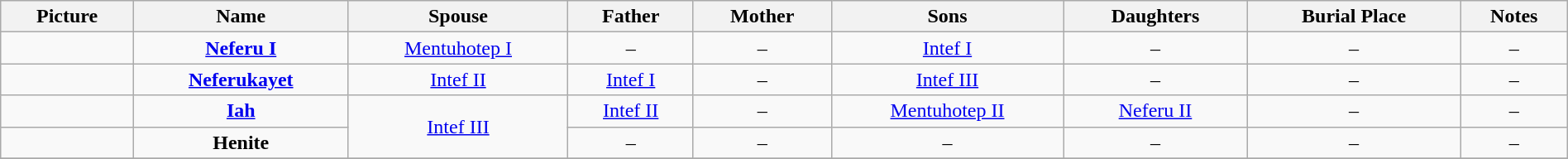<table width=100% class="wikitable" style="text-align:center;">
<tr>
<th>Picture</th>
<th>Name</th>
<th>Spouse</th>
<th>Father</th>
<th>Mother</th>
<th>Sons</th>
<th>Daughters</th>
<th>Burial Place</th>
<th>Notes</th>
</tr>
<tr>
<td></td>
<td><strong><a href='#'>Neferu I</a></strong></td>
<td><a href='#'>Mentuhotep I</a></td>
<td>–</td>
<td>–</td>
<td><a href='#'>Intef I</a></td>
<td>–</td>
<td>–</td>
<td>–</td>
</tr>
<tr>
<td></td>
<td><strong><a href='#'>Neferukayet</a></strong></td>
<td><a href='#'>Intef II</a></td>
<td><a href='#'>Intef I</a></td>
<td>–</td>
<td><a href='#'>Intef III</a></td>
<td>–</td>
<td>–</td>
<td>–</td>
</tr>
<tr>
<td></td>
<td><strong><a href='#'>Iah</a></strong></td>
<td rowspan="2"><a href='#'>Intef III</a></td>
<td><a href='#'>Intef II</a></td>
<td>–</td>
<td><a href='#'>Mentuhotep II</a></td>
<td><a href='#'>Neferu II</a></td>
<td>–</td>
<td>–</td>
</tr>
<tr>
<td></td>
<td><strong>Henite</strong><br></td>
<td>–</td>
<td>–</td>
<td>–</td>
<td>–</td>
<td>–</td>
<td>–</td>
</tr>
<tr>
</tr>
</table>
